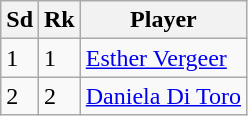<table class="wikitable sortable">
<tr>
<th>Sd</th>
<th>Rk</th>
<th>Player</th>
</tr>
<tr align=left>
<td>1</td>
<td>1</td>
<td> <a href='#'>Esther Vergeer</a></td>
</tr>
<tr>
<td>2</td>
<td>2</td>
<td> <a href='#'>Daniela Di Toro</a></td>
</tr>
</table>
